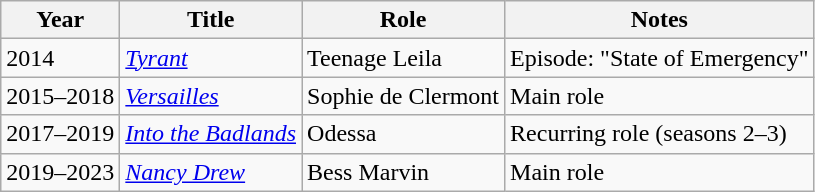<table class="wikitable">
<tr>
<th>Year</th>
<th>Title</th>
<th>Role</th>
<th class="unsortable">Notes</th>
</tr>
<tr>
<td>2014</td>
<td><em><a href='#'>Tyrant</a></em></td>
<td>Teenage Leila</td>
<td>Episode: "State of Emergency"</td>
</tr>
<tr>
<td>2015–2018</td>
<td><em><a href='#'>Versailles</a></em></td>
<td>Sophie de Clermont</td>
<td>Main role</td>
</tr>
<tr>
<td>2017–2019</td>
<td><em><a href='#'>Into the Badlands</a></em></td>
<td>Odessa</td>
<td>Recurring role (seasons 2–3)</td>
</tr>
<tr>
<td>2019–2023</td>
<td><em><a href='#'>Nancy Drew</a></em></td>
<td>Bess Marvin</td>
<td>Main role</td>
</tr>
</table>
